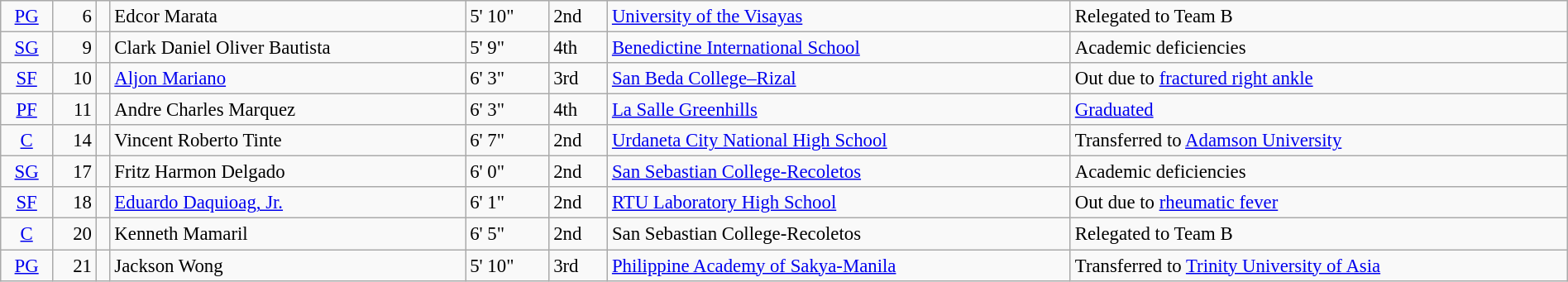<table class=wikitable width=100% style=font-size:95%>
<tr>
<td align=center><a href='#'>PG</a></td>
<td align=right>6</td>
<td></td>
<td>Edcor Marata</td>
<td>5' 10"</td>
<td>2nd</td>
<td><a href='#'>University of the Visayas</a></td>
<td>Relegated to Team B</td>
</tr>
<tr>
<td align=center><a href='#'>SG</a></td>
<td align=right>9</td>
<td></td>
<td>Clark Daniel Oliver Bautista</td>
<td>5' 9"</td>
<td>4th</td>
<td><a href='#'>Benedictine International School</a></td>
<td>Academic deficiencies</td>
</tr>
<tr>
<td align=center><a href='#'>SF</a></td>
<td align=right>10</td>
<td></td>
<td><a href='#'>Aljon Mariano</a></td>
<td>6' 3"</td>
<td>3rd</td>
<td><a href='#'>San Beda College–Rizal</a></td>
<td>Out due to <a href='#'>fractured right ankle</a></td>
</tr>
<tr>
<td align=center><a href='#'>PF</a></td>
<td align=right>11</td>
<td></td>
<td>Andre Charles Marquez</td>
<td>6' 3"</td>
<td>4th</td>
<td><a href='#'>La Salle Greenhills</a></td>
<td><a href='#'>Graduated</a></td>
</tr>
<tr>
<td align=center><a href='#'>C</a></td>
<td align=right>14</td>
<td></td>
<td>Vincent Roberto Tinte</td>
<td>6' 7"</td>
<td>2nd</td>
<td><a href='#'>Urdaneta City National High School</a></td>
<td>Transferred to <a href='#'>Adamson University</a></td>
</tr>
<tr>
<td align=center><a href='#'>SG</a></td>
<td align=right>17</td>
<td></td>
<td>Fritz Harmon Delgado</td>
<td>6' 0"</td>
<td>2nd</td>
<td><a href='#'>San Sebastian College-Recoletos</a></td>
<td>Academic deficiencies</td>
</tr>
<tr>
<td align=center><a href='#'>SF</a></td>
<td align=right>18</td>
<td></td>
<td><a href='#'>Eduardo Daquioag, Jr.</a></td>
<td>6' 1"</td>
<td>2nd</td>
<td><a href='#'>RTU Laboratory High School</a></td>
<td>Out due to <a href='#'>rheumatic fever</a></td>
</tr>
<tr>
<td align=center><a href='#'>C</a></td>
<td align=right>20</td>
<td></td>
<td>Kenneth Mamaril</td>
<td>6' 5"</td>
<td>2nd</td>
<td>San Sebastian College-Recoletos</td>
<td>Relegated to Team B</td>
</tr>
<tr>
<td align=center><a href='#'>PG</a></td>
<td align=right>21</td>
<td></td>
<td>Jackson Wong</td>
<td>5' 10"</td>
<td>3rd</td>
<td><a href='#'>Philippine Academy of Sakya-Manila</a></td>
<td>Transferred to <a href='#'>Trinity University of Asia</a></td>
</tr>
</table>
